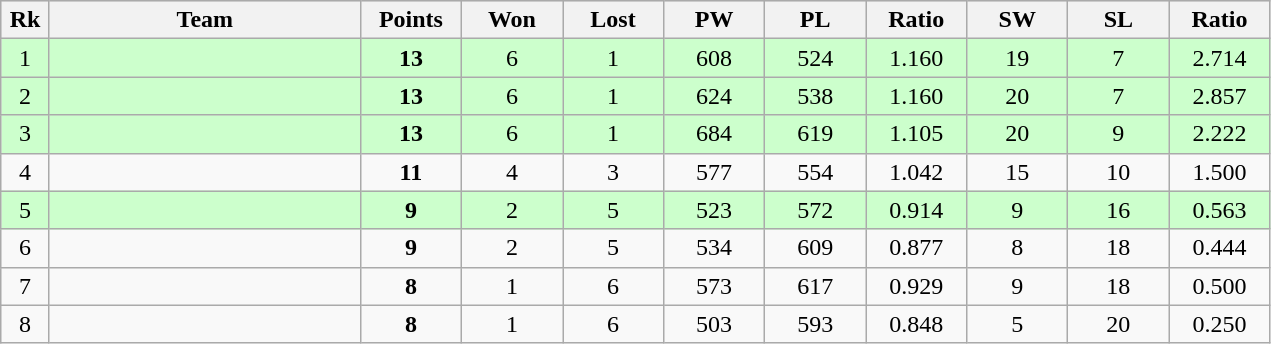<table class=wikitable style="text-align:center">
<tr bgcolor="#dcdcdc">
<th width="25">Rk</th>
<th width="200">Team</th>
<th width="60">Points</th>
<th width="60">Won</th>
<th width="60">Lost</th>
<th width="60">PW</th>
<th width="60">PL</th>
<th width="60">Ratio</th>
<th width="60">SW</th>
<th width="60">SL</th>
<th width="60">Ratio</th>
</tr>
<tr bgcolor="ccffcc">
<td>1</td>
<td align=left></td>
<td><strong>13</strong></td>
<td>6</td>
<td>1</td>
<td>608</td>
<td>524</td>
<td>1.160</td>
<td>19</td>
<td>7</td>
<td>2.714</td>
</tr>
<tr bgcolor="ccffcc">
<td>2</td>
<td align=left></td>
<td><strong>13</strong></td>
<td>6</td>
<td>1</td>
<td>624</td>
<td>538</td>
<td>1.160</td>
<td>20</td>
<td>7</td>
<td>2.857</td>
</tr>
<tr bgcolor="ccffcc">
<td>3</td>
<td align=left></td>
<td><strong>13</strong></td>
<td>6</td>
<td>1</td>
<td>684</td>
<td>619</td>
<td>1.105</td>
<td>20</td>
<td>9</td>
<td>2.222</td>
</tr>
<tr>
<td>4</td>
<td align=left></td>
<td><strong>11</strong></td>
<td>4</td>
<td>3</td>
<td>577</td>
<td>554</td>
<td>1.042</td>
<td>15</td>
<td>10</td>
<td>1.500</td>
</tr>
<tr bgcolor="#ccffcc">
<td>5</td>
<td align=left></td>
<td><strong>9</strong></td>
<td>2</td>
<td>5</td>
<td>523</td>
<td>572</td>
<td>0.914</td>
<td>9</td>
<td>16</td>
<td>0.563</td>
</tr>
<tr>
<td>6</td>
<td align=left></td>
<td><strong>9</strong></td>
<td>2</td>
<td>5</td>
<td>534</td>
<td>609</td>
<td>0.877</td>
<td>8</td>
<td>18</td>
<td>0.444</td>
</tr>
<tr>
<td>7</td>
<td align=left></td>
<td><strong>8</strong></td>
<td>1</td>
<td>6</td>
<td>573</td>
<td>617</td>
<td>0.929</td>
<td>9</td>
<td>18</td>
<td>0.500</td>
</tr>
<tr>
<td>8</td>
<td align=left></td>
<td><strong>8</strong></td>
<td>1</td>
<td>6</td>
<td>503</td>
<td>593</td>
<td>0.848</td>
<td>5</td>
<td>20</td>
<td>0.250</td>
</tr>
</table>
